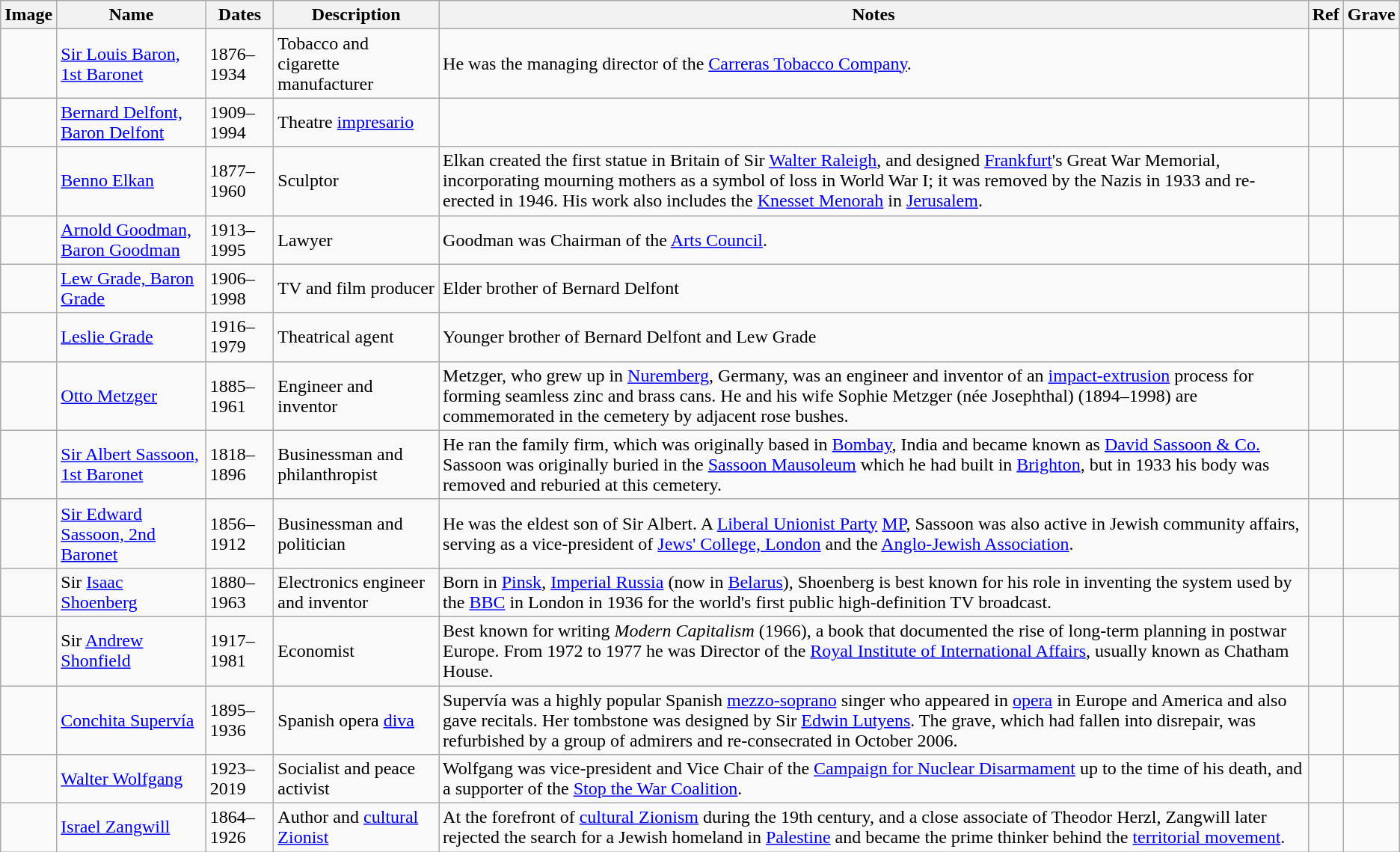<table class="wikitable sortable">
<tr>
<th>Image</th>
<th>Name</th>
<th>Dates</th>
<th>Description</th>
<th>Notes</th>
<th>Ref</th>
<th>Grave</th>
</tr>
<tr>
<td></td>
<td><a href='#'>Sir Louis Baron, 1st Baronet</a></td>
<td>1876–1934</td>
<td>Tobacco and cigarette manufacturer</td>
<td>He  was the managing director of the <a href='#'>Carreras Tobacco Company</a>.</td>
<td></td>
<td></td>
</tr>
<tr>
<td></td>
<td><a href='#'>Bernard Delfont, Baron Delfont</a></td>
<td>1909–1994</td>
<td>Theatre <a href='#'>impresario</a></td>
<td></td>
<td></td>
<td></td>
</tr>
<tr>
<td></td>
<td><a href='#'>Benno Elkan</a></td>
<td>1877–1960</td>
<td>Sculptor</td>
<td>Elkan created the first statue in Britain of Sir <a href='#'>Walter Raleigh</a>, and designed <a href='#'>Frankfurt</a>'s Great War Memorial, incorporating mourning mothers as a symbol of loss in World War I; it was removed by the Nazis in 1933 and re-erected in 1946. His work also includes the <a href='#'>Knesset Menorah</a> in  <a href='#'>Jerusalem</a>.</td>
<td></td>
<td></td>
</tr>
<tr>
<td></td>
<td><a href='#'>Arnold Goodman, Baron Goodman</a></td>
<td>1913–1995</td>
<td>Lawyer</td>
<td>Goodman was Chairman of the <a href='#'>Arts Council</a>.</td>
<td></td>
<td></td>
</tr>
<tr>
<td></td>
<td><a href='#'>Lew Grade, Baron Grade</a></td>
<td>1906–1998</td>
<td>TV and film producer</td>
<td>Elder brother of Bernard Delfont</td>
<td></td>
<td></td>
</tr>
<tr>
<td></td>
<td><a href='#'>Leslie Grade</a></td>
<td>1916–1979</td>
<td>Theatrical agent</td>
<td>Younger brother of Bernard Delfont and Lew Grade</td>
<td></td>
<td></td>
</tr>
<tr>
<td></td>
<td><a href='#'>Otto Metzger</a></td>
<td>1885–1961</td>
<td>Engineer and inventor</td>
<td>Metzger, who grew up in <a href='#'>Nuremberg</a>, Germany, was an engineer and inventor of an <a href='#'>impact-extrusion</a> process for forming seamless zinc and brass cans. He and his wife Sophie Metzger (née Josephthal) (1894–1998) are commemorated in the cemetery by adjacent rose bushes.</td>
<td></td>
<td></td>
</tr>
<tr>
<td></td>
<td><a href='#'>Sir Albert Sassoon, 1st Baronet</a></td>
<td>1818–1896</td>
<td>Businessman and philanthropist</td>
<td>He ran the family firm, which was originally based in <a href='#'>Bombay</a>, India and became known as <a href='#'>David Sassoon & Co.</a> Sassoon was originally buried in the <a href='#'>Sassoon Mausoleum</a> which he had built in <a href='#'>Brighton</a>, but in 1933 his body was removed and reburied at this cemetery.</td>
<td></td>
<td></td>
</tr>
<tr>
<td></td>
<td><a href='#'>Sir Edward Sassoon, 2nd Baronet</a></td>
<td>1856–1912</td>
<td>Businessman and politician</td>
<td>He was the eldest son of Sir Albert. A <a href='#'>Liberal Unionist Party</a> <a href='#'>MP</a>, Sassoon was also active in Jewish community affairs,  serving as a vice-president of <a href='#'>Jews' College, London</a> and the <a href='#'>Anglo-Jewish Association</a>.</td>
<td></td>
<td></td>
</tr>
<tr>
<td></td>
<td>Sir <a href='#'>Isaac Shoenberg</a></td>
<td>1880–1963</td>
<td>Electronics engineer and inventor</td>
<td>Born in <a href='#'>Pinsk</a>, <a href='#'>Imperial Russia</a> (now in <a href='#'>Belarus</a>), Shoenberg is best known for his role in inventing the system used by the <a href='#'>BBC</a> in London in 1936 for the world's first public high-definition TV broadcast.</td>
<td></td>
<td></td>
</tr>
<tr>
<td></td>
<td>Sir <a href='#'>Andrew Shonfield</a></td>
<td>1917–1981</td>
<td>Economist</td>
<td>Best known for writing <em>Modern Capitalism</em> (1966), a book that documented the rise of long-term planning in postwar Europe. From 1972 to 1977 he was Director  of the <a href='#'>Royal Institute of International Affairs</a>, usually known as Chatham House.</td>
<td></td>
<td></td>
</tr>
<tr>
<td></td>
<td><a href='#'>Conchita Supervía</a></td>
<td>1895–1936</td>
<td>Spanish opera <a href='#'>diva</a></td>
<td>Supervía was a highly popular Spanish <a href='#'>mezzo-soprano</a> singer who appeared in <a href='#'>opera</a> in Europe and America and also gave recitals. Her tombstone was designed by Sir <a href='#'>Edwin Lutyens</a>. The grave, which had fallen into disrepair, was refurbished by a group of admirers and re-consecrated in October 2006.</td>
<td></td>
<td></td>
</tr>
<tr>
<td></td>
<td><a href='#'>Walter Wolfgang</a></td>
<td>1923– 2019</td>
<td>Socialist and peace activist</td>
<td>Wolfgang was vice-president and Vice Chair of the <a href='#'>Campaign for Nuclear Disarmament</a> up to the time of his death, and a supporter of the <a href='#'>Stop the War Coalition</a>.</td>
<td></td>
<td></td>
</tr>
<tr>
<td></td>
<td><a href='#'>Israel Zangwill</a></td>
<td>1864–1926</td>
<td>Author and <a href='#'>cultural Zionist</a></td>
<td>At the forefront of <a href='#'>cultural Zionism</a> during the 19th century, and a close associate of Theodor Herzl, Zangwill later rejected the search for a Jewish homeland in <a href='#'>Palestine</a>  and became the prime thinker behind the <a href='#'>territorial movement</a>.</td>
<td></td>
<td></td>
</tr>
</table>
